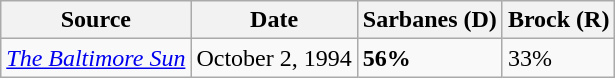<table class="wikitable">
<tr>
<th>Source</th>
<th>Date</th>
<th>Sarbanes (D)</th>
<th>Brock (R)</th>
</tr>
<tr>
<td><em><a href='#'>The Baltimore Sun</a></em></td>
<td>October 2, 1994</td>
<td><strong>56%</strong></td>
<td>33%</td>
</tr>
</table>
